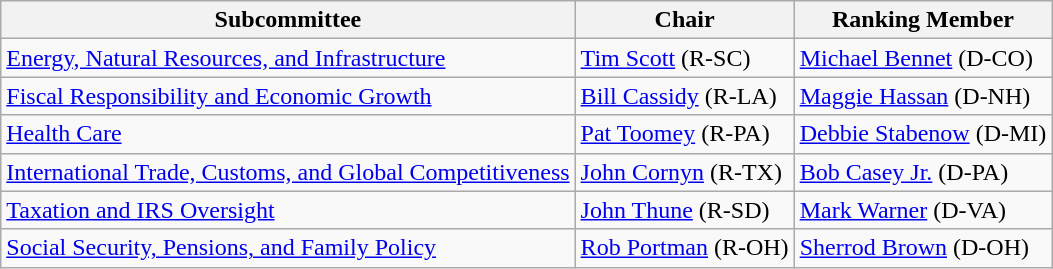<table class=wikitable>
<tr>
<th>Subcommittee</th>
<th>Chair</th>
<th>Ranking Member</th>
</tr>
<tr>
<td><a href='#'>Energy, Natural Resources, and Infrastructure</a></td>
<td><a href='#'>Tim Scott</a> (R-SC)</td>
<td><a href='#'>Michael Bennet</a> (D-CO)</td>
</tr>
<tr>
<td><a href='#'>Fiscal Responsibility and Economic Growth</a></td>
<td><a href='#'>Bill Cassidy</a> (R-LA)</td>
<td><a href='#'>Maggie Hassan</a> (D-NH)</td>
</tr>
<tr>
<td><a href='#'>Health Care</a></td>
<td><a href='#'>Pat Toomey</a> (R-PA)</td>
<td><a href='#'>Debbie Stabenow</a> (D-MI)</td>
</tr>
<tr>
<td><a href='#'>International Trade, Customs, and Global Competitiveness</a></td>
<td><a href='#'>John Cornyn</a> (R-TX)</td>
<td><a href='#'>Bob Casey Jr.</a> (D-PA)</td>
</tr>
<tr>
<td><a href='#'>Taxation and IRS Oversight</a></td>
<td><a href='#'>John Thune</a> (R-SD)</td>
<td><a href='#'>Mark Warner</a> (D-VA)</td>
</tr>
<tr>
<td><a href='#'>Social Security, Pensions, and Family Policy</a></td>
<td><a href='#'>Rob Portman</a> (R-OH)</td>
<td><a href='#'>Sherrod Brown</a> (D-OH)</td>
</tr>
</table>
